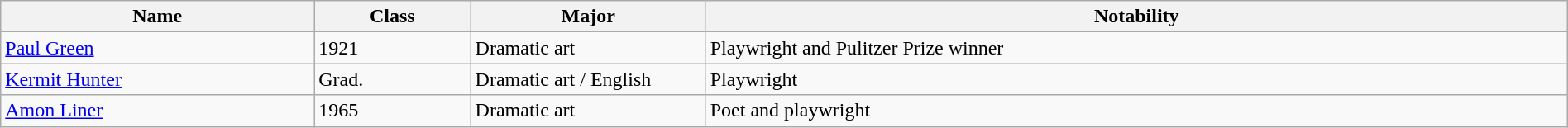<table class="wikitable" width="100%">
<tr>
<th width="20%">Name</th>
<th width="10%">Class</th>
<th width="15%">Major</th>
<th width="55%">Notability</th>
</tr>
<tr>
<td><a href='#'>Paul Green</a></td>
<td>1921</td>
<td>Dramatic art</td>
<td>Playwright and Pulitzer Prize winner</td>
</tr>
<tr>
<td><a href='#'>Kermit Hunter</a></td>
<td>Grad.</td>
<td>Dramatic art / English</td>
<td>Playwright</td>
</tr>
<tr>
<td><a href='#'>Amon Liner</a></td>
<td>1965</td>
<td>Dramatic art</td>
<td>Poet and playwright</td>
</tr>
</table>
